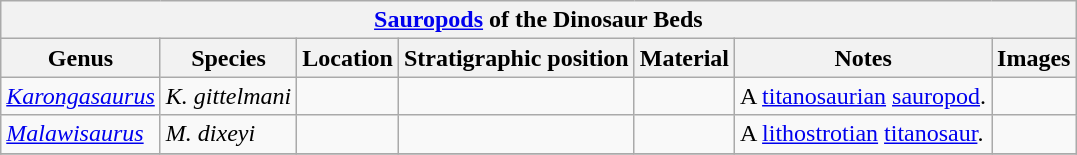<table class="wikitable" align="center">
<tr>
<th colspan="7" align="center"><a href='#'>Sauropods</a> of the Dinosaur Beds</th>
</tr>
<tr>
<th>Genus</th>
<th>Species</th>
<th>Location</th>
<th>Stratigraphic position</th>
<th>Material</th>
<th>Notes</th>
<th>Images</th>
</tr>
<tr>
<td><em><a href='#'>Karongasaurus</a></em></td>
<td><em>K. gittelmani</em></td>
<td></td>
<td></td>
<td></td>
<td>A <a href='#'>titanosaurian</a> <a href='#'>sauropod</a>.</td>
<td></td>
</tr>
<tr>
<td><em><a href='#'>Malawisaurus</a></em></td>
<td><em>M. dixeyi</em></td>
<td></td>
<td></td>
<td></td>
<td>A <a href='#'>lithostrotian</a> <a href='#'>titanosaur</a>.</td>
<td></td>
</tr>
<tr>
</tr>
</table>
